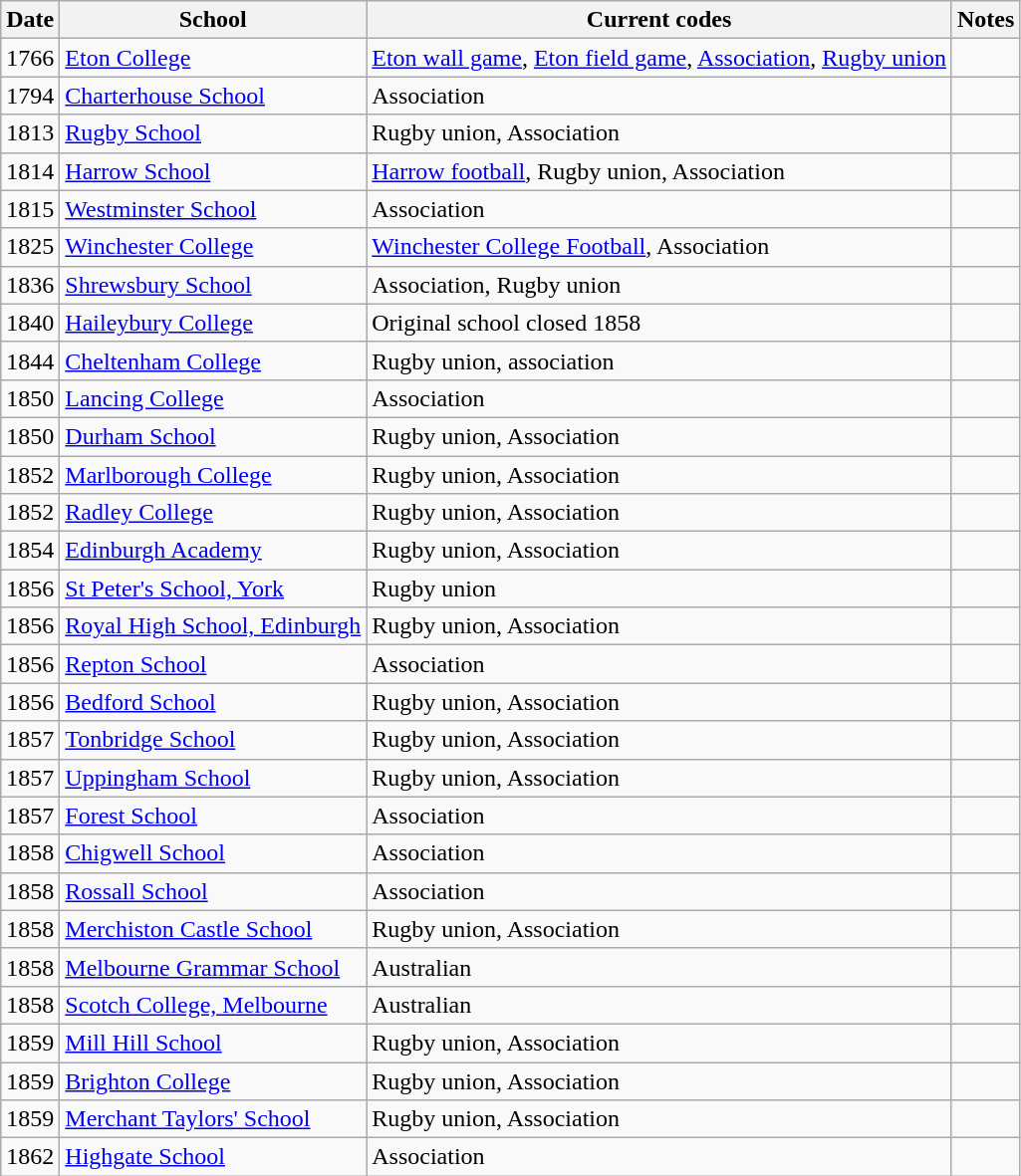<table class="wikitable sortable">
<tr>
<th>Date</th>
<th>School</th>
<th style=max-width:4em>Current codes</th>
<th>Notes</th>
</tr>
<tr>
<td>1766</td>
<td><a href='#'>Eton College</a></td>
<td><a href='#'>Eton wall game</a>, <a href='#'>Eton field game</a>, <a href='#'>Association</a>, <a href='#'>Rugby union</a></td>
<td></td>
</tr>
<tr>
<td>1794</td>
<td><a href='#'>Charterhouse School</a></td>
<td>Association</td>
<td></td>
</tr>
<tr>
<td>1813</td>
<td><a href='#'>Rugby School</a></td>
<td>Rugby union, Association</td>
<td></td>
</tr>
<tr>
<td>1814</td>
<td><a href='#'>Harrow School</a></td>
<td><a href='#'>Harrow football</a>, Rugby union, Association</td>
<td></td>
</tr>
<tr>
<td>1815</td>
<td><a href='#'>Westminster School</a></td>
<td>Association</td>
<td></td>
</tr>
<tr>
<td>1825</td>
<td><a href='#'>Winchester College</a></td>
<td><a href='#'>Winchester College Football</a>, Association</td>
<td></td>
</tr>
<tr>
<td>1836</td>
<td><a href='#'>Shrewsbury School</a></td>
<td>Association, Rugby union</td>
<td></td>
</tr>
<tr>
<td>1840</td>
<td><a href='#'>Haileybury College</a></td>
<td>Original school closed 1858</td>
<td></td>
</tr>
<tr>
<td>1844</td>
<td><a href='#'>Cheltenham College</a></td>
<td>Rugby union, association</td>
<td></td>
</tr>
<tr>
<td>1850</td>
<td><a href='#'>Lancing College</a></td>
<td>Association</td>
<td></td>
</tr>
<tr>
<td>1850</td>
<td><a href='#'>Durham School</a></td>
<td>Rugby union, Association</td>
<td></td>
</tr>
<tr>
<td>1852</td>
<td><a href='#'>Marlborough College</a></td>
<td>Rugby union, Association</td>
<td></td>
</tr>
<tr>
<td>1852</td>
<td><a href='#'>Radley College</a></td>
<td>Rugby union, Association</td>
<td></td>
</tr>
<tr>
<td>1854</td>
<td><a href='#'>Edinburgh Academy</a></td>
<td>Rugby union, Association</td>
<td></td>
</tr>
<tr>
<td>1856</td>
<td><a href='#'>St Peter's School, York</a></td>
<td>Rugby union</td>
<td> </td>
</tr>
<tr>
<td>1856</td>
<td><a href='#'>Royal High School, Edinburgh</a></td>
<td>Rugby union, Association</td>
<td></td>
</tr>
<tr>
<td>1856</td>
<td><a href='#'>Repton School</a></td>
<td>Association</td>
<td></td>
</tr>
<tr>
<td>1856</td>
<td><a href='#'>Bedford School</a></td>
<td>Rugby union, Association</td>
<td></td>
</tr>
<tr>
<td>1857</td>
<td><a href='#'>Tonbridge School</a></td>
<td>Rugby union, Association</td>
<td></td>
</tr>
<tr>
<td>1857</td>
<td><a href='#'>Uppingham School</a></td>
<td>Rugby union, Association</td>
<td></td>
</tr>
<tr>
<td>1857</td>
<td><a href='#'>Forest School</a></td>
<td>Association</td>
<td></td>
</tr>
<tr>
<td>1858</td>
<td><a href='#'>Chigwell School</a></td>
<td>Association</td>
<td></td>
</tr>
<tr>
<td>1858</td>
<td><a href='#'>Rossall School</a></td>
<td>Association</td>
<td></td>
</tr>
<tr>
<td>1858</td>
<td><a href='#'>Merchiston Castle School</a></td>
<td>Rugby union, Association</td>
<td></td>
</tr>
<tr>
<td>1858</td>
<td><a href='#'>Melbourne Grammar School</a></td>
<td>Australian</td>
<td></td>
</tr>
<tr>
<td>1858</td>
<td><a href='#'>Scotch College, Melbourne</a></td>
<td>Australian</td>
<td></td>
</tr>
<tr>
<td>1859</td>
<td><a href='#'>Mill Hill School</a></td>
<td>Rugby union, Association</td>
<td></td>
</tr>
<tr>
<td>1859</td>
<td><a href='#'>Brighton College</a></td>
<td>Rugby union, Association</td>
<td></td>
</tr>
<tr>
<td>1859</td>
<td><a href='#'>Merchant Taylors' School</a></td>
<td>Rugby union, Association</td>
<td></td>
</tr>
<tr>
<td>1862</td>
<td><a href='#'>Highgate School</a></td>
<td>Association</td>
<td></td>
</tr>
</table>
